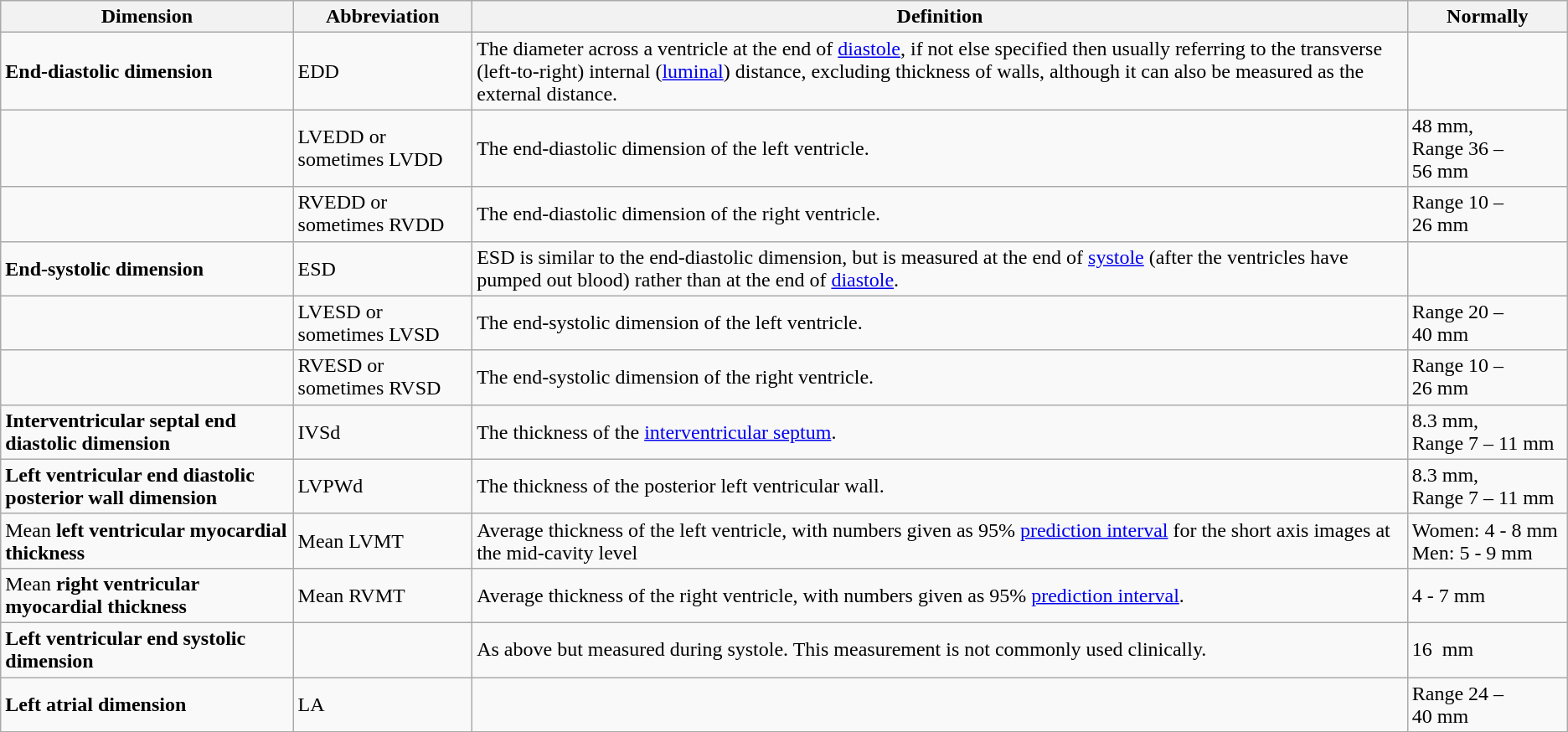<table class="wikitable">
<tr>
<th>Dimension</th>
<th>Abbreviation</th>
<th>Definition</th>
<th style="width: 120px;">Normally</th>
</tr>
<tr>
<td><strong>End-diastolic dimension</strong></td>
<td>EDD</td>
<td>The diameter across a ventricle at the end of <a href='#'>diastole</a>, if not else specified then usually referring to the transverse (left-to-right) internal (<a href='#'>luminal</a>) distance, excluding thickness of walls, although it can also be measured as the external distance.</td>
<td></td>
</tr>
<tr>
<td><br></td>
<td>LVEDD or sometimes LVDD</td>
<td>The end-diastolic dimension of the left ventricle.</td>
<td>48 mm,<br> Range 36 – 56 mm</td>
</tr>
<tr>
<td><br></td>
<td>RVEDD or sometimes RVDD</td>
<td>The end-diastolic dimension of the right ventricle.</td>
<td>Range 10 – 26 mm</td>
</tr>
<tr>
<td><strong>End-systolic dimension</strong></td>
<td>ESD</td>
<td>ESD is similar to the end-diastolic dimension, but is measured at the end of <a href='#'>systole</a> (after the ventricles have pumped out blood) rather than at the end of <a href='#'>diastole</a>.</td>
<td></td>
</tr>
<tr>
<td><br></td>
<td>LVESD or sometimes LVSD</td>
<td>The end-systolic dimension of the left ventricle.</td>
<td>Range 20 – 40 mm</td>
</tr>
<tr>
<td><br></td>
<td>RVESD or sometimes RVSD</td>
<td>The end-systolic dimension of the right ventricle.</td>
<td>Range 10 – 26 mm</td>
</tr>
<tr>
<td><strong>Interventricular septal end diastolic dimension</strong></td>
<td>IVSd</td>
<td>The thickness of the <a href='#'>interventricular septum</a>.</td>
<td>8.3 mm,<br> Range 7 – 11 mm</td>
</tr>
<tr>
<td><strong>Left ventricular end diastolic posterior wall dimension</strong></td>
<td>LVPWd</td>
<td>The thickness of the posterior left ventricular wall.</td>
<td>8.3 mm,<br> Range 7 – 11 mm</td>
</tr>
<tr>
<td>Mean <strong>left ventricular myocardial thickness</strong></td>
<td>Mean LVMT</td>
<td>Average thickness of the left ventricle, with numbers given as 95% <a href='#'>prediction interval</a> for the short axis images at the mid-cavity level</td>
<td>Women: 4 - 8 mm<br>Men: 5 - 9 mm</td>
</tr>
<tr>
<td>Mean <strong>right ventricular myocardial thickness</strong></td>
<td>Mean RVMT</td>
<td>Average thickness of the right ventricle, with numbers given as 95% <a href='#'>prediction interval</a>.</td>
<td>4 - 7 mm</td>
</tr>
<tr>
<td><strong>Left ventricular end systolic dimension</strong></td>
<td></td>
<td>As above but measured during systole. This measurement is not commonly used clinically.</td>
<td>16  mm</td>
</tr>
<tr>
<td><strong>Left atrial dimension</strong></td>
<td>LA</td>
<td></td>
<td>Range 24 – 40 mm</td>
</tr>
</table>
